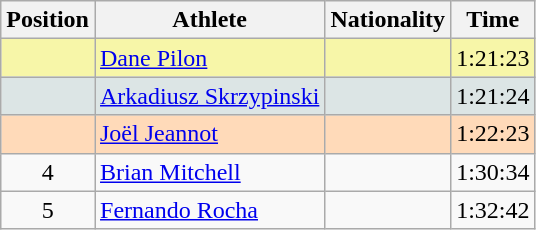<table class="wikitable sortable">
<tr>
<th>Position</th>
<th>Athlete</th>
<th>Nationality</th>
<th>Time</th>
</tr>
<tr bgcolor="#F7F6A8">
<td align=center></td>
<td><a href='#'>Dane Pilon</a></td>
<td></td>
<td>1:21:23</td>
</tr>
<tr bgcolor="#DCE5E5">
<td align=center></td>
<td><a href='#'>Arkadiusz Skrzypinski</a></td>
<td></td>
<td>1:21:24</td>
</tr>
<tr bgcolor="#FFDAB9">
<td align=center></td>
<td><a href='#'>Joël Jeannot</a></td>
<td></td>
<td>1:22:23</td>
</tr>
<tr>
<td align=center>4</td>
<td><a href='#'>Brian Mitchell</a></td>
<td></td>
<td>1:30:34</td>
</tr>
<tr>
<td align=center>5</td>
<td><a href='#'>Fernando Rocha</a></td>
<td></td>
<td>1:32:42</td>
</tr>
</table>
